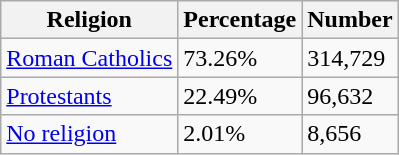<table class="wikitable">
<tr>
<th>Religion</th>
<th>Percentage</th>
<th>Number</th>
</tr>
<tr>
<td><a href='#'>Roman Catholics</a></td>
<td>73.26%</td>
<td>314,729</td>
</tr>
<tr>
<td><a href='#'>Protestants</a></td>
<td>22.49%</td>
<td>96,632</td>
</tr>
<tr>
<td><a href='#'>No religion</a></td>
<td>2.01%</td>
<td>8,656</td>
</tr>
</table>
